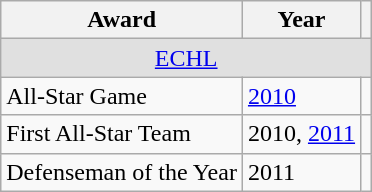<table class="wikitable">
<tr>
<th>Award</th>
<th>Year</th>
<th></th>
</tr>
<tr ALIGN="center" bgcolor="#e0e0e0">
<td colspan="3"><a href='#'>ECHL</a></td>
</tr>
<tr>
<td>All-Star Game</td>
<td><a href='#'>2010</a></td>
<td></td>
</tr>
<tr>
<td>First All-Star Team</td>
<td>2010, <a href='#'>2011</a></td>
<td></td>
</tr>
<tr>
<td>Defenseman of the Year</td>
<td>2011</td>
<td></td>
</tr>
</table>
